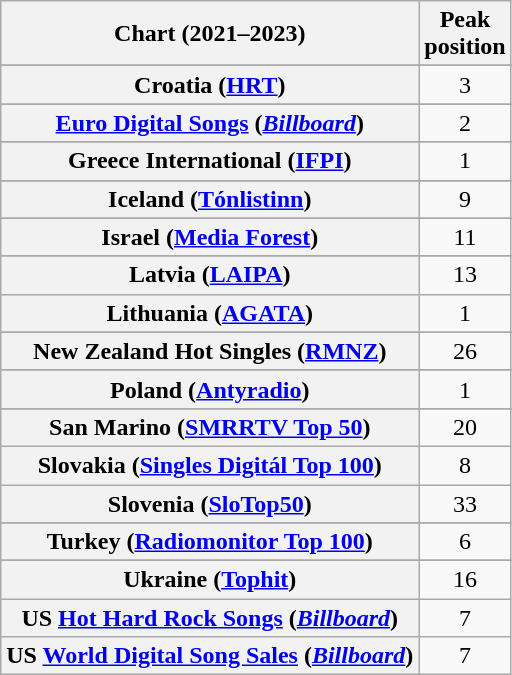<table class="wikitable sortable plainrowheaders" style="text-align:center">
<tr>
<th>Chart (2021–2023)</th>
<th>Peak<br>position</th>
</tr>
<tr>
</tr>
<tr>
</tr>
<tr>
</tr>
<tr>
<th scope="row">Croatia (<a href='#'>HRT</a>)</th>
<td>3</td>
</tr>
<tr>
</tr>
<tr>
</tr>
<tr>
<th scope="row"><a href='#'>Euro Digital Songs</a> (<em><a href='#'>Billboard</a></em>)</th>
<td>2</td>
</tr>
<tr>
</tr>
<tr>
</tr>
<tr>
</tr>
<tr>
</tr>
<tr>
</tr>
<tr>
<th scope="row">Greece International (<a href='#'>IFPI</a>)</th>
<td>1</td>
</tr>
<tr>
</tr>
<tr>
</tr>
<tr>
<th scope="row">Iceland (<a href='#'>Tónlistinn</a>)</th>
<td>9</td>
</tr>
<tr>
</tr>
<tr>
<th scope="row">Israel (<a href='#'>Media Forest</a>)</th>
<td>11</td>
</tr>
<tr>
</tr>
<tr>
<th scope="row">Latvia (<a href='#'>LAIPA</a>)</th>
<td>13</td>
</tr>
<tr>
<th scope="row">Lithuania (<a href='#'>AGATA</a>)</th>
<td>1</td>
</tr>
<tr>
</tr>
<tr>
</tr>
<tr>
<th scope="row">New Zealand Hot Singles (<a href='#'>RMNZ</a>)</th>
<td>26</td>
</tr>
<tr>
</tr>
<tr>
<th scope="row">Poland (<a href='#'>Antyradio</a>)</th>
<td>1</td>
</tr>
<tr>
</tr>
<tr>
<th scope="row">San Marino (<a href='#'>SMRRTV Top 50</a>)</th>
<td>20</td>
</tr>
<tr>
<th scope="row">Slovakia (<a href='#'>Singles Digitál Top 100</a>)</th>
<td>8</td>
</tr>
<tr>
<th scope="row">Slovenia (<a href='#'>SloTop50</a>)</th>
<td>33</td>
</tr>
<tr>
</tr>
<tr>
</tr>
<tr>
</tr>
<tr>
<th scope="row">Turkey (<a href='#'>Radiomonitor Top 100</a>)</th>
<td>6</td>
</tr>
<tr>
</tr>
<tr>
</tr>
<tr>
<th scope="row">Ukraine (<a href='#'>Tophit</a>)</th>
<td>16</td>
</tr>
<tr>
<th scope="row">US <a href='#'>Hot Hard Rock Songs</a> (<em><a href='#'>Billboard</a></em>)</th>
<td>7</td>
</tr>
<tr>
<th scope="row">US <a href='#'>World Digital Song Sales</a> (<em><a href='#'>Billboard</a></em>)</th>
<td>7</td>
</tr>
</table>
